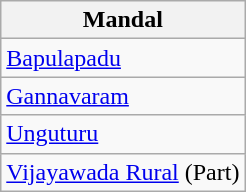<table class="wikitable sortable static-row-numbers static-row-header-hash">
<tr>
<th>Mandal</th>
</tr>
<tr>
<td><a href='#'>Bapulapadu</a></td>
</tr>
<tr>
<td><a href='#'>Gannavaram</a></td>
</tr>
<tr>
<td><a href='#'>Unguturu</a></td>
</tr>
<tr>
<td><a href='#'>Vijayawada Rural</a> (Part)</td>
</tr>
</table>
